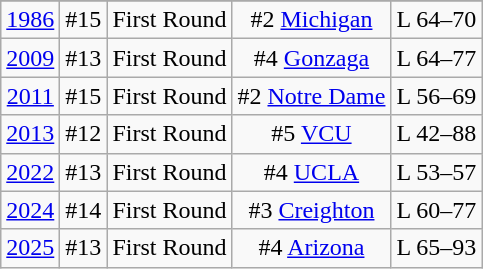<table class="wikitable" style="text-align:center">
<tr>
</tr>
<tr align="center">
<td><a href='#'>1986</a></td>
<td>#15</td>
<td>First Round</td>
<td>#2 <a href='#'>Michigan</a></td>
<td>L 64–70</td>
</tr>
<tr align="center">
<td><a href='#'>2009</a></td>
<td>#13</td>
<td>First Round</td>
<td>#4 <a href='#'>Gonzaga</a></td>
<td>L 64–77</td>
</tr>
<tr align="center">
<td><a href='#'>2011</a></td>
<td>#15</td>
<td>First Round</td>
<td>#2 <a href='#'>Notre Dame</a></td>
<td>L 56–69</td>
</tr>
<tr align="center">
<td><a href='#'>2013</a></td>
<td>#12</td>
<td>First Round</td>
<td>#5 <a href='#'>VCU</a></td>
<td>L 42–88</td>
</tr>
<tr align="center">
<td><a href='#'>2022</a></td>
<td>#13</td>
<td>First Round</td>
<td>#4 <a href='#'>UCLA</a></td>
<td>L 53–57</td>
</tr>
<tr align="center">
<td><a href='#'>2024</a></td>
<td>#14</td>
<td>First Round</td>
<td>#3 <a href='#'>Creighton</a></td>
<td>L 60–77</td>
</tr>
<tr align="center">
<td><a href='#'>2025</a></td>
<td>#13</td>
<td>First Round</td>
<td>#4 <a href='#'>Arizona</a></td>
<td>L 65–93</td>
</tr>
</table>
